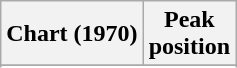<table class="wikitable plainrowheaders" style="text-align:center">
<tr>
<th scope="col">Chart (1970)</th>
<th scope="col">Peak<br>position</th>
</tr>
<tr>
</tr>
<tr>
</tr>
<tr>
</tr>
</table>
